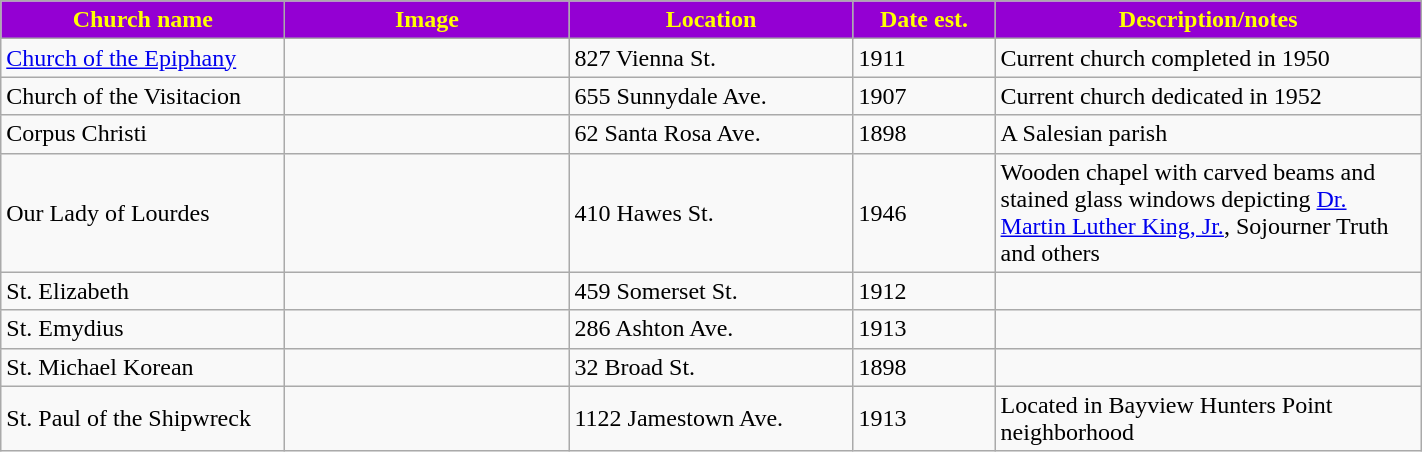<table class="wikitable sortable" style="width:75%">
<tr>
<th style="background:darkviolet; color:yellow;" width="20%"><strong>Church name</strong></th>
<th style="background:darkviolet; color:yellow;" width="20%"><strong>Image</strong></th>
<th style="background:darkviolet; color:yellow;" width="20%"><strong>Location</strong></th>
<th style="background:darkviolet; color:yellow;" width="10%"><strong>Date est.</strong></th>
<th style="background:darkviolet; color:yellow;" width="30"><strong>Description/notes</strong></th>
</tr>
<tr>
<td><a href='#'>Church of the Epiphany</a></td>
<td></td>
<td>827 Vienna St.</td>
<td>1911</td>
<td>Current church completed in 1950</td>
</tr>
<tr>
<td>Church of the Visitacion</td>
<td></td>
<td>655 Sunnydale Ave.</td>
<td>1907</td>
<td>Current church dedicated in 1952</td>
</tr>
<tr>
<td>Corpus Christi</td>
<td></td>
<td>62 Santa Rosa Ave.</td>
<td>1898</td>
<td>A Salesian parish</td>
</tr>
<tr>
<td>Our Lady of Lourdes</td>
<td></td>
<td>410 Hawes St.</td>
<td>1946</td>
<td>Wooden chapel with carved beams and stained glass windows depicting <a href='#'>Dr. Martin Luther King, Jr.</a>, Sojourner Truth and others</td>
</tr>
<tr>
<td>St. Elizabeth</td>
<td></td>
<td>459 Somerset St.</td>
<td>1912</td>
<td></td>
</tr>
<tr>
<td>St. Emydius</td>
<td></td>
<td>286 Ashton Ave.</td>
<td>1913</td>
<td></td>
</tr>
<tr>
<td>St. Michael Korean</td>
<td></td>
<td>32 Broad St.</td>
<td>1898</td>
<td></td>
</tr>
<tr>
<td>St. Paul of the Shipwreck</td>
<td></td>
<td>1122 Jamestown Ave.</td>
<td>1913</td>
<td>Located in Bayview Hunters Point neighborhood</td>
</tr>
</table>
